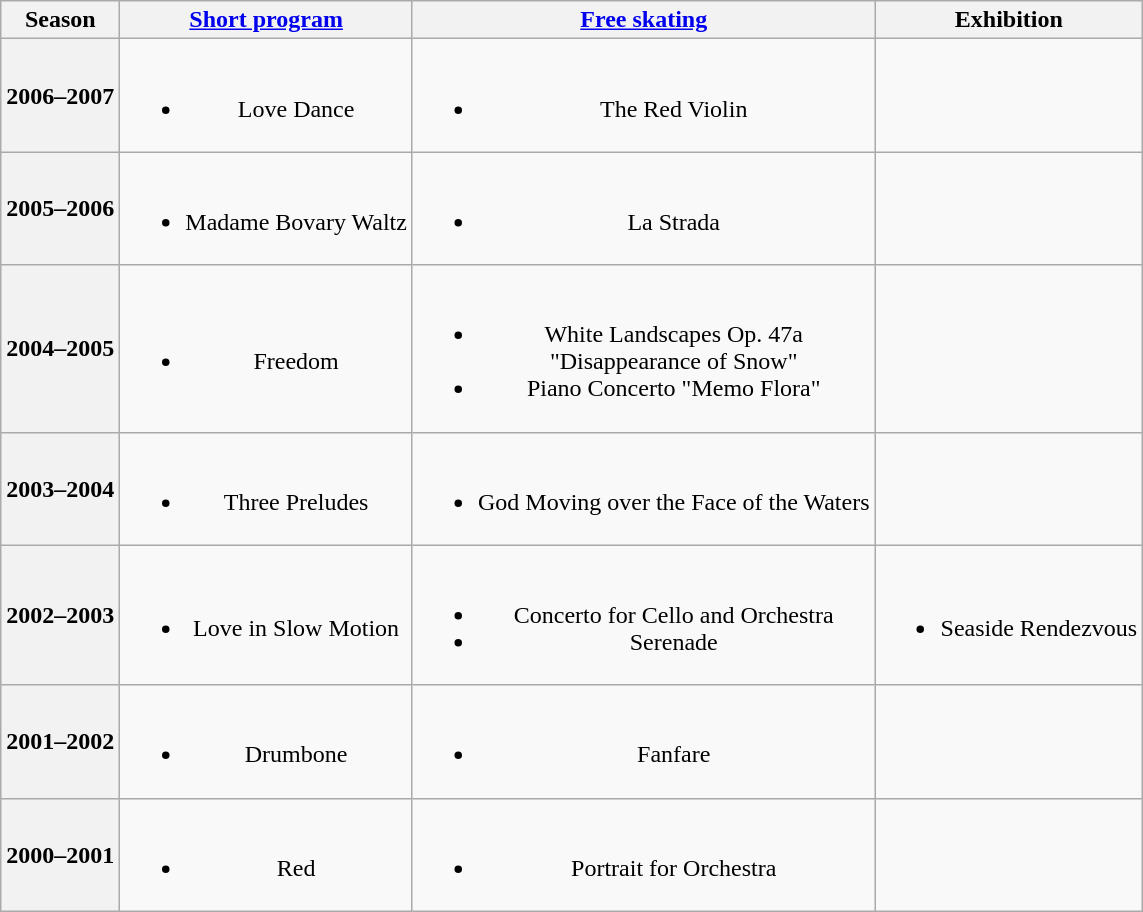<table class="wikitable" style="text-align:center">
<tr>
<th>Season</th>
<th><a href='#'>Short program</a></th>
<th><a href='#'>Free skating</a></th>
<th>Exhibition</th>
</tr>
<tr>
<th>2006–2007 <br> </th>
<td><br><ul><li>Love Dance <br></li></ul></td>
<td><br><ul><li>The Red Violin <br></li></ul></td>
<td></td>
</tr>
<tr>
<th>2005–2006 <br> </th>
<td><br><ul><li>Madame Bovary Waltz <br></li></ul></td>
<td><br><ul><li>La Strada <br></li></ul></td>
<td></td>
</tr>
<tr>
<th>2004–2005 <br> </th>
<td><br><ul><li>Freedom</li></ul></td>
<td><br><ul><li>White Landscapes Op. 47a <br> "Disappearance of Snow" <br></li><li>Piano Concerto "Memo Flora" <br></li></ul></td>
<td></td>
</tr>
<tr>
<th>2003–2004 <br> </th>
<td><br><ul><li>Three Preludes <br></li></ul></td>
<td><br><ul><li>God Moving over the Face of the Waters <br></li></ul></td>
<td></td>
</tr>
<tr>
<th>2002–2003 <br> </th>
<td><br><ul><li>Love in Slow Motion</li></ul></td>
<td><br><ul><li>Concerto for Cello and Orchestra</li><li>Serenade</li></ul></td>
<td><br><ul><li>Seaside Rendezvous <br></li></ul></td>
</tr>
<tr>
<th>2001–2002 <br> </th>
<td><br><ul><li>Drumbone <br></li></ul></td>
<td><br><ul><li>Fanfare</li></ul></td>
<td></td>
</tr>
<tr>
<th>2000–2001 <br> </th>
<td><br><ul><li>Red <br></li></ul></td>
<td><br><ul><li>Portrait for Orchestra</li></ul></td>
<td></td>
</tr>
</table>
